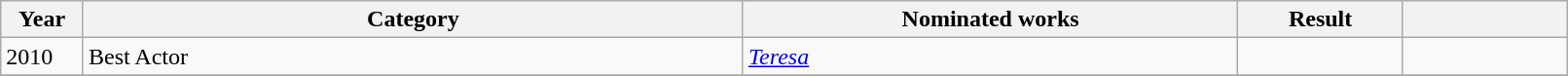<table class="wikitable" width="85%">
<tr>
<th width="5%">Year</th>
<th width="40%">Category</th>
<th width="30%">Nominated works</th>
<th width="10%">Result</th>
<th width="10%"></th>
</tr>
<tr>
<td>2010</td>
<td>Best Actor</td>
<td><em><a href='#'>Teresa</a></em></td>
<td></td>
<td></td>
</tr>
<tr>
</tr>
</table>
